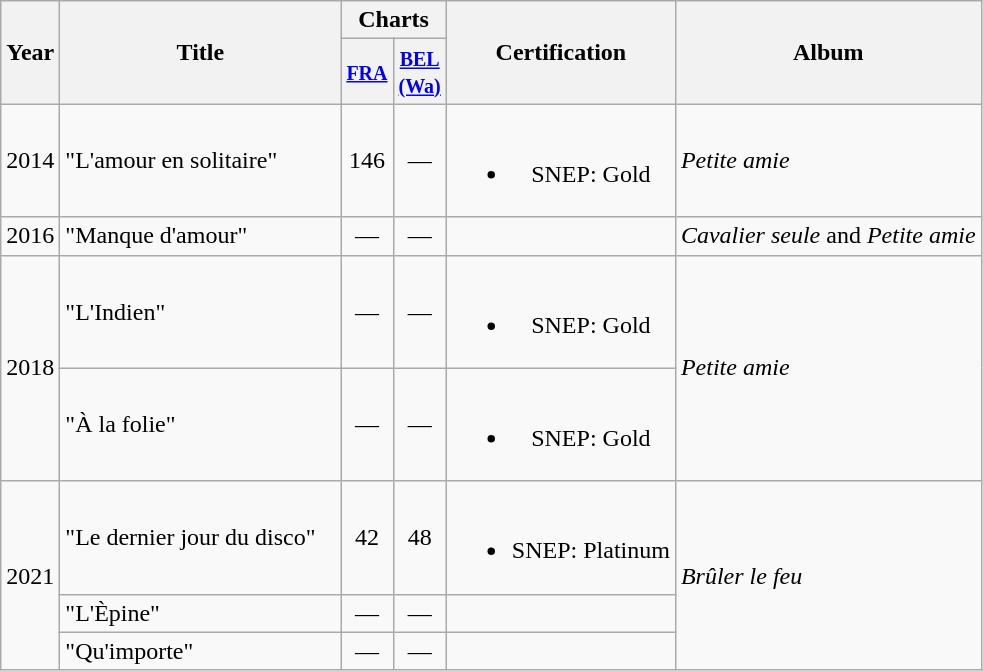<table class="wikitable">
<tr>
<th style="text-align:center; width:10px" rowspan="2">Year</th>
<th rowspan="2" style="text-align:center; width:180px;">Title</th>
<th style="text-align:center;" colspan="2">Charts</th>
<th rowspan="2" style="text-align:center;">Certification</th>
<th rowspan="2" style="text-align:center;">Album</th>
</tr>
<tr>
<th width="20"><small><a href='#'>FRA</a></small><br></th>
<th width="20"><small><a href='#'>BEL<br>(Wa)</a></small><br></th>
</tr>
<tr>
<td style="text-align:center;">2014</td>
<td>"L'amour en solitaire"</td>
<td style="text-align:center;">146</td>
<td style="text-align:center;">—</td>
<td style="text-align:center;"><br><ul><li>SNEP: Gold</li></ul></td>
<td><em>Petite amie</em></td>
</tr>
<tr>
<td style="text-align:center;">2016</td>
<td>"Manque d'amour"</td>
<td style="text-align:center;">—</td>
<td style="text-align:center;">—</td>
<td style="text-align:center;"></td>
<td><em>Cavalier seule</em> and <em>Petite amie</em></td>
</tr>
<tr>
<td rowspan="2" style="text-align:center;">2018</td>
<td>"L'Indien"</td>
<td style="text-align:center;">—</td>
<td style="text-align:center;">—</td>
<td style="text-align:center;"><br><ul><li>SNEP: Gold</li></ul></td>
<td rowspan="2"><em>Petite amie</em></td>
</tr>
<tr>
<td>"À la folie"</td>
<td style="text-align:center;">—</td>
<td style="text-align:center;">—</td>
<td style="text-align:center;"><br><ul><li>SNEP: Gold</li></ul></td>
</tr>
<tr>
<td rowspan="3" style="text-align:center;">2021</td>
<td>"Le dernier jour du disco"</td>
<td style="text-align:center;">42</td>
<td style="text-align:center;">48</td>
<td style="text-align:center;"><br><ul><li>SNEP: Platinum</li></ul></td>
<td rowspan="3"><em>Brûler le feu</em></td>
</tr>
<tr>
<td>"L'Èpine"</td>
<td style="text-align:center;">—</td>
<td style="text-align:center;">—</td>
<td style="text-align:center;"></td>
</tr>
<tr>
<td>"Qu'importe"</td>
<td style="text-align:center;">—</td>
<td style="text-align:center;">—</td>
<td style="text-align:center;"></td>
</tr>
</table>
